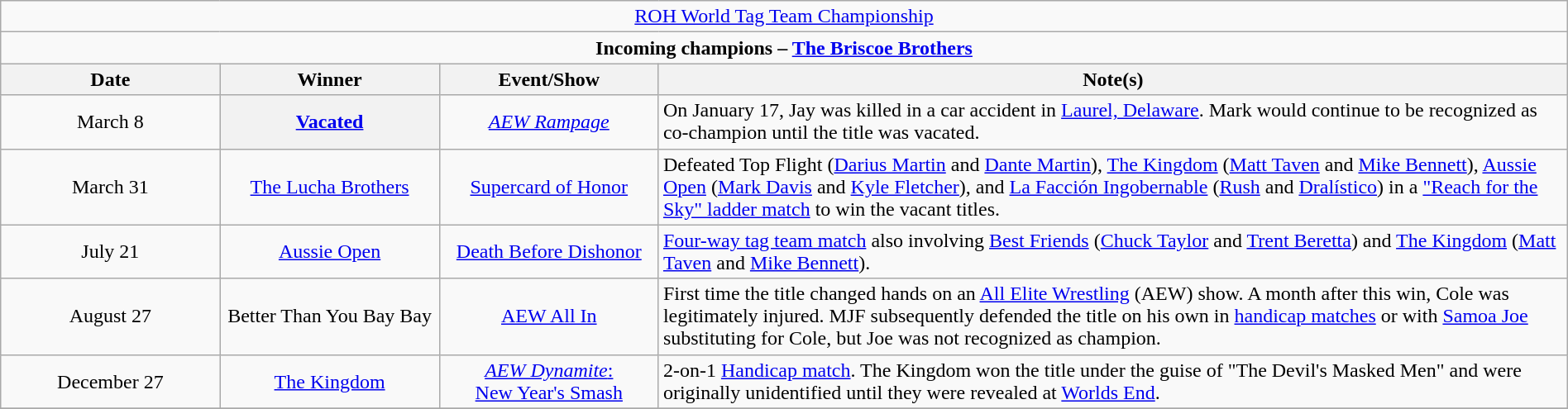<table class="wikitable" style="text-align:center; width:100%;">
<tr>
<td colspan="5" style="text-align: center;"><a href='#'>ROH World Tag Team Championship</a></td>
</tr>
<tr>
<td colspan="5" style="text-align: center;"><strong>Incoming champions – <a href='#'>The Briscoe Brothers</a> </strong></td>
</tr>
<tr>
<th width=14%>Date</th>
<th width=14%>Winner</th>
<th width=14%>Event/Show</th>
<th width=58%>Note(s)</th>
</tr>
<tr>
<td>March 8<br></td>
<th><a href='#'>Vacated</a></th>
<td><em><a href='#'>AEW Rampage</a></em></td>
<td align=left>On January 17, Jay was killed in a car accident in <a href='#'>Laurel, Delaware</a>. Mark would continue to be recognized as co-champion until the title was vacated.</td>
</tr>
<tr>
<td>March 31</td>
<td><a href='#'>The Lucha Brothers</a><br></td>
<td><a href='#'>Supercard of Honor</a></td>
<td align=left>Defeated Top Flight (<a href='#'>Darius Martin</a> and <a href='#'>Dante Martin</a>), <a href='#'>The Kingdom</a> (<a href='#'>Matt Taven</a> and <a href='#'>Mike Bennett</a>), <a href='#'>Aussie Open</a> (<a href='#'>Mark Davis</a> and <a href='#'>Kyle Fletcher</a>), and <a href='#'>La Facción Ingobernable</a> (<a href='#'>Rush</a> and <a href='#'>Dralístico</a>) in a <a href='#'>"Reach for the Sky" ladder match</a> to win the vacant titles.</td>
</tr>
<tr>
<td>July 21</td>
<td><a href='#'>Aussie Open</a><br></td>
<td><a href='#'>Death Before Dishonor</a></td>
<td align=left><a href='#'>Four-way tag team match</a> also involving <a href='#'>Best Friends</a> (<a href='#'>Chuck Taylor</a> and <a href='#'>Trent Beretta</a>) and <a href='#'>The Kingdom</a> (<a href='#'>Matt Taven</a> and <a href='#'>Mike Bennett</a>).</td>
</tr>
<tr>
<td>August 27</td>
<td>Better Than You Bay Bay<br></td>
<td><a href='#'>AEW All In</a><br></td>
<td align=left>First time the title changed hands on an <a href='#'>All Elite Wrestling</a> (AEW) show. A month after this win, Cole was legitimately injured. MJF subsequently defended the title on his own in <a href='#'>handicap matches</a> or with <a href='#'>Samoa Joe</a> substituting for Cole, but Joe was not recognized as champion.</td>
</tr>
<tr>
<td>December 27</td>
<td><a href='#'>The Kingdom</a><br></td>
<td><a href='#'><em>AEW Dynamite</em>:<br>New Year's Smash</a></td>
<td align=left>2-on-1 <a href='#'>Handicap match</a>. The Kingdom won the title under the guise of "The Devil's Masked Men" and were originally unidentified until they were revealed at <a href='#'>Worlds End</a>.</td>
</tr>
<tr>
</tr>
</table>
